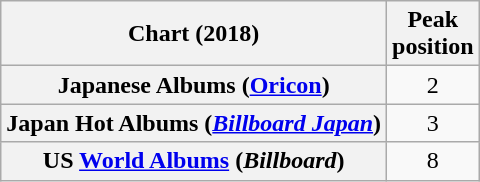<table class="wikitable sortable plainrowheaders" style="text-align:center;">
<tr>
<th>Chart (2018)</th>
<th>Peak<br>position</th>
</tr>
<tr>
<th scope="row">Japanese Albums (<a href='#'>Oricon</a>)</th>
<td>2</td>
</tr>
<tr>
<th scope="row">Japan Hot Albums (<em><a href='#'>Billboard Japan</a></em>)</th>
<td>3</td>
</tr>
<tr>
<th scope="row">US <a href='#'>World Albums</a> (<em>Billboard</em>)</th>
<td>8</td>
</tr>
</table>
